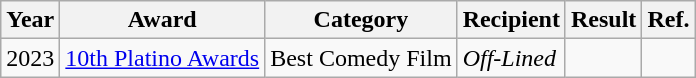<table class="wikitable">
<tr>
<th>Year</th>
<th>Award</th>
<th>Category</th>
<th>Recipient</th>
<th>Result</th>
<th>Ref.</th>
</tr>
<tr>
<td>2023</td>
<td><a href='#'>10th Platino Awards</a></td>
<td>Best Comedy Film</td>
<td><em>Off-Lined</em></td>
<td></td>
<td></td>
</tr>
</table>
